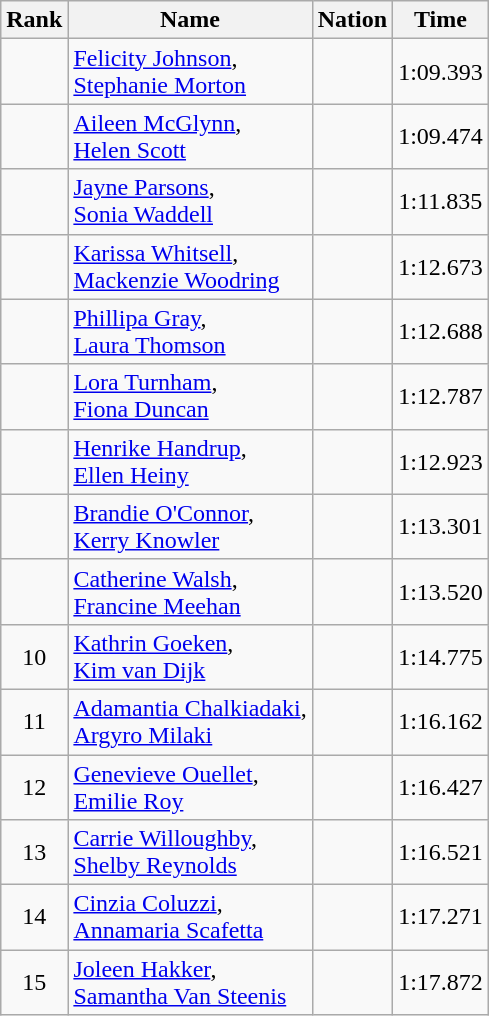<table class="wikitable sortable" style="text-align:center">
<tr>
<th>Rank</th>
<th>Name</th>
<th>Nation</th>
<th>Time</th>
</tr>
<tr>
<td></td>
<td align=left><a href='#'>Felicity Johnson</a>,<br><a href='#'>Stephanie Morton</a></td>
<td align=left></td>
<td>1:09.393</td>
</tr>
<tr>
<td></td>
<td align=left><a href='#'>Aileen McGlynn</a>,<br><a href='#'>Helen Scott</a></td>
<td align=left></td>
<td>1:09.474</td>
</tr>
<tr>
<td></td>
<td align=left><a href='#'>Jayne Parsons</a>,<br><a href='#'>Sonia Waddell</a></td>
<td align=left></td>
<td>1:11.835</td>
</tr>
<tr>
<td></td>
<td align=left><a href='#'>Karissa Whitsell</a>,<br><a href='#'>Mackenzie Woodring</a></td>
<td align=left></td>
<td>1:12.673</td>
</tr>
<tr>
<td></td>
<td align=left><a href='#'>Phillipa Gray</a>,<br><a href='#'>Laura Thomson</a></td>
<td align=left></td>
<td>1:12.688</td>
</tr>
<tr>
<td></td>
<td align=left><a href='#'>Lora Turnham</a>,<br><a href='#'>Fiona Duncan</a></td>
<td align=left></td>
<td>1:12.787</td>
</tr>
<tr>
<td></td>
<td align=left><a href='#'>Henrike Handrup</a>,<br><a href='#'>Ellen Heiny</a></td>
<td align=left></td>
<td>1:12.923</td>
</tr>
<tr>
<td></td>
<td align=left><a href='#'>Brandie O'Connor</a>,<br><a href='#'>Kerry Knowler</a></td>
<td align=left></td>
<td>1:13.301</td>
</tr>
<tr>
<td></td>
<td align=left><a href='#'>Catherine Walsh</a>,<br><a href='#'>Francine Meehan</a></td>
<td align=left></td>
<td>1:13.520</td>
</tr>
<tr>
<td>10</td>
<td align=left><a href='#'>Kathrin Goeken</a>,<br><a href='#'>Kim van Dijk</a></td>
<td align=left></td>
<td>1:14.775</td>
</tr>
<tr>
<td>11</td>
<td align=left><a href='#'>Adamantia Chalkiadaki</a>,<br><a href='#'>Argyro Milaki</a></td>
<td align=left></td>
<td>1:16.162</td>
</tr>
<tr>
<td>12</td>
<td align=left><a href='#'>Genevieve Ouellet</a>,<br><a href='#'>Emilie Roy</a></td>
<td align=left></td>
<td>1:16.427</td>
</tr>
<tr>
<td>13</td>
<td align=left><a href='#'>Carrie Willoughby</a>,<br><a href='#'>Shelby Reynolds</a></td>
<td align=left></td>
<td>1:16.521</td>
</tr>
<tr>
<td>14</td>
<td align=left><a href='#'>Cinzia Coluzzi</a>,<br><a href='#'>Annamaria Scafetta</a></td>
<td align=left></td>
<td>1:17.271</td>
</tr>
<tr>
<td>15</td>
<td align=left><a href='#'>Joleen Hakker</a>,<br><a href='#'>Samantha Van Steenis</a></td>
<td align=left></td>
<td>1:17.872</td>
</tr>
</table>
